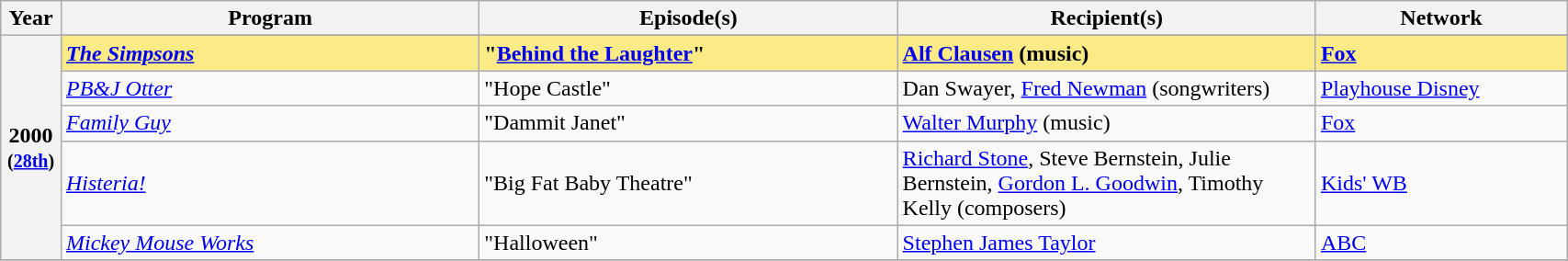<table class="wikitable" style="width:90%;">
<tr>
<th style="width:3%;">Year</th>
<th style="width:25%;">Program</th>
<th style="width:25%;">Episode(s)</th>
<th style="width:25%;">Recipient(s)</th>
<th style="width:15%;">Network</th>
</tr>
<tr>
<th rowspan="6" style="text-align:center;">2000 <br><small>(<a href='#'>28th</a>)</small><br></th>
</tr>
<tr style="background:#FAEB86;">
<td><strong><em><a href='#'>The Simpsons</a></em></strong></td>
<td><strong>"<a href='#'>Behind the Laughter</a>"</strong></td>
<td><strong><a href='#'>Alf Clausen</a> (music)</strong></td>
<td><strong><a href='#'>Fox</a></strong></td>
</tr>
<tr>
<td><em><a href='#'>PB&J Otter</a></em></td>
<td>"Hope Castle"</td>
<td>Dan Swayer, <a href='#'>Fred Newman</a> (songwriters)</td>
<td><a href='#'>Playhouse Disney</a></td>
</tr>
<tr>
<td><em><a href='#'>Family Guy</a></em></td>
<td>"Dammit Janet"</td>
<td><a href='#'>Walter Murphy</a> (music)</td>
<td><a href='#'>Fox</a></td>
</tr>
<tr>
<td><em><a href='#'>Histeria!</a></em></td>
<td>"Big Fat Baby Theatre"</td>
<td><a href='#'>Richard Stone</a>, Steve Bernstein, Julie Bernstein, <a href='#'>Gordon L. Goodwin</a>, Timothy Kelly (composers)</td>
<td><a href='#'>Kids' WB</a></td>
</tr>
<tr>
<td><em><a href='#'>Mickey Mouse Works</a></em></td>
<td>"Halloween"</td>
<td><a href='#'>Stephen James Taylor</a></td>
<td><a href='#'>ABC</a></td>
</tr>
<tr>
</tr>
</table>
